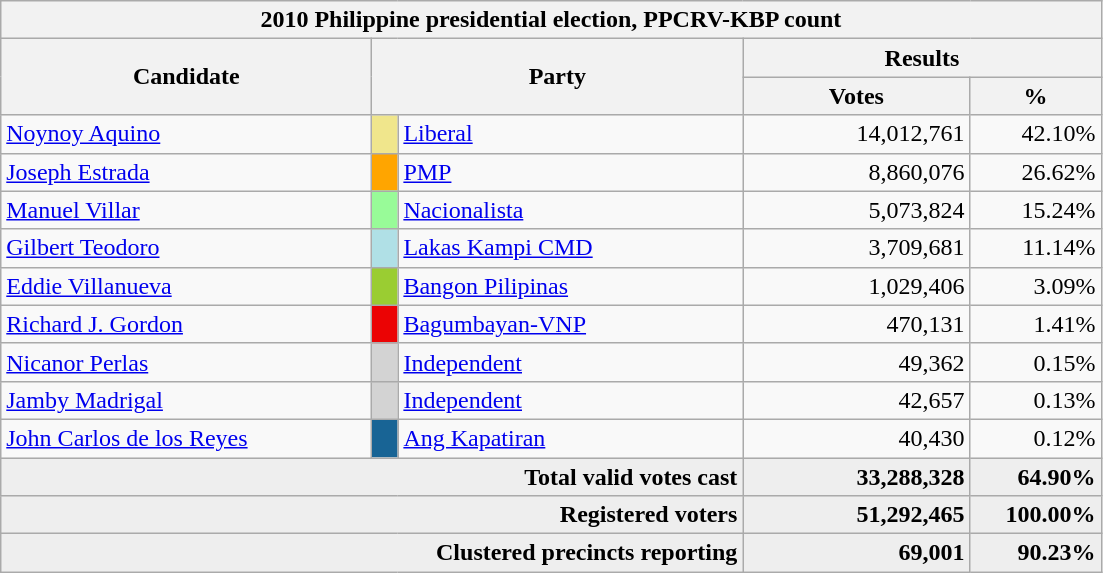<table class="wikitable">
<tr>
<th colspan="5">2010 Philippine presidential election, PPCRV-KBP count</th>
</tr>
<tr style="text-align:center;">
<th rowspan="2" style="width: 15em">Candidate</th>
<th rowspan="2" colspan="2" style="width: 15em">Party</th>
<th style="width: 14em" colspan="2">Results</th>
</tr>
<tr style="text-align:center;">
<th style="width: 9em">Votes</th>
<th style="width: 5em">%</th>
</tr>
<tr>
<td><a href='#'>Noynoy Aquino</a></td>
<th style="background:khaki; width:3px;"></th>
<td style="width: 130px"><a href='#'>Liberal</a></td>
<td style="text-align:right;">14,012,761</td>
<td style="text-align:right;">42.10%</td>
</tr>
<tr>
<td><a href='#'>Joseph Estrada</a></td>
<th style="background:orange; width:3px;"></th>
<td style="width: 130px"><a href='#'>PMP</a></td>
<td style="text-align:right;">8,860,076</td>
<td style="text-align:right;">26.62%</td>
</tr>
<tr>
<td><a href='#'>Manuel Villar</a></td>
<th style="background:#98fb98; width:3px;"></th>
<td style="width: 130px"><a href='#'>Nacionalista</a></td>
<td style="text-align:right;">5,073,824</td>
<td style="text-align:right;">15.24%</td>
</tr>
<tr>
<td><a href='#'>Gilbert Teodoro</a></td>
<th style="background:#b0e0e6; width:3px;"></th>
<td style="width: 130px"><a href='#'>Lakas Kampi CMD</a></td>
<td style="text-align:right;">3,709,681</td>
<td style="text-align:right;">11.14%</td>
</tr>
<tr>
<td><a href='#'>Eddie Villanueva</a></td>
<th style="background:#9acd32; width:3px;"></th>
<td style="width: 130px"><a href='#'>Bangon Pilipinas</a></td>
<td style="text-align:right;">1,029,406</td>
<td style="text-align:right;">3.09%</td>
</tr>
<tr>
<td><a href='#'>Richard J. Gordon</a></td>
<th style="background:#eb0304; width:3px;"></th>
<td style="width: 130px"><a href='#'>Bagumbayan-VNP</a></td>
<td style="text-align:right;">470,131</td>
<td style="text-align:right;">1.41%</td>
</tr>
<tr>
<td><a href='#'>Nicanor Perlas</a></td>
<th style="background:#d3d3d3; width:3px;"></th>
<td style="width: 130px"><a href='#'>Independent</a></td>
<td style="text-align:right;">49,362</td>
<td style="text-align:right;">0.15%</td>
</tr>
<tr>
<td><a href='#'>Jamby Madrigal</a></td>
<th style="background:#d3d3d3; width:3px;"></th>
<td style="width: 130px"><a href='#'>Independent</a></td>
<td style="text-align:right;">42,657</td>
<td style="text-align:right;">0.13%</td>
</tr>
<tr>
<td><a href='#'>John Carlos de los Reyes</a></td>
<th style="background:#186495; width:3px;"></th>
<td style="width: 130px"><a href='#'>Ang Kapatiran</a></td>
<td style="text-align:right;">40,430</td>
<td style="text-align:right;">0.12%</td>
</tr>
<tr style="background:#eee; text-align:right;">
<td colspan="3"><strong>Total valid votes cast</strong></td>
<td><strong>33,288,328</strong></td>
<td><strong>64.90%</strong></td>
</tr>
<tr style="background:#eee; text-align:right;">
<td colspan="3"><strong>Registered voters</strong></td>
<td><strong>51,292,465</strong></td>
<td><strong>100.00%</strong></td>
</tr>
<tr style="background:#eee; text-align:right;">
<td colspan="3"><strong>Clustered precincts reporting</strong></td>
<td><strong>69,001</strong></td>
<td><strong>90.23%</strong></td>
</tr>
</table>
